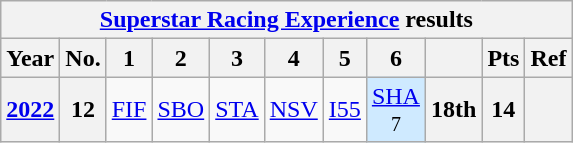<table class="wikitable" style="text-align:center">
<tr>
<th colspan=11><a href='#'>Superstar Racing Experience</a> results</th>
</tr>
<tr>
<th>Year</th>
<th>No.</th>
<th>1</th>
<th>2</th>
<th>3</th>
<th>4</th>
<th>5</th>
<th>6</th>
<th></th>
<th>Pts</th>
<th>Ref</th>
</tr>
<tr>
<th><a href='#'>2022</a></th>
<th>12</th>
<td><a href='#'>FIF</a></td>
<td><a href='#'>SBO</a></td>
<td><a href='#'>STA</a></td>
<td><a href='#'>NSV</a></td>
<td><a href='#'>I55</a></td>
<td style="background:#CFEAFF;"><a href='#'>SHA</a><br><small>7</small></td>
<th>18th</th>
<th>14</th>
<th></th>
</tr>
</table>
